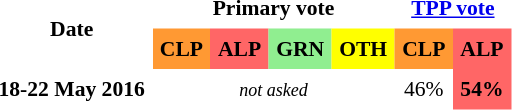<table class="toccolours" cellpadding="5" cellspacing="0" style="text-align:center; margin-right:.5em; margin-top:.4em; font-size:90%;">
<tr>
<th rowspan="2">Date</th>
<th colspan="4">Primary vote</th>
<th colspan="2"><a href='#'>TPP vote</a></th>
</tr>
<tr>
<th style="background:#f93;">CLP</th>
<th style="background:#f66;">ALP</th>
<th style="background:#90ee90;">GRN</th>
<th style="background:#ff0;;">OTH</th>
<th style="background:#f93;">CLP</th>
<th style="background:#f66;">ALP</th>
</tr>
<tr>
<th>18-22 May 2016</th>
<td colspan=4><em><small>not asked</small></em></td>
<td>46%</td>
<td style="background:#f66;"><strong>54%</strong></td>
</tr>
</table>
